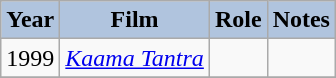<table class="wikitable">
<tr style="text-align:center;">
<th style="background:#B0C4DE;">Year</th>
<th style="background:#B0C4DE;">Film</th>
<th style="background:#B0C4DE;">Role</th>
<th style="background:#B0C4DE;">Notes</th>
</tr>
<tr>
<td>1999</td>
<td><em><a href='#'>Kaama Tantra</a></em></td>
<td></td>
<td></td>
</tr>
<tr>
</tr>
</table>
